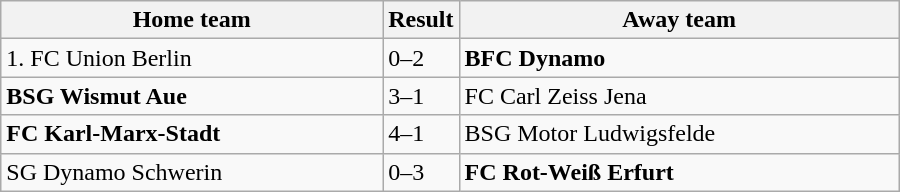<table class="wikitable" style="width:600px;">
<tr>
<th>Home team</th>
<th style="width:40px;">Result</th>
<th>Away team</th>
</tr>
<tr>
<td>1. FC Union Berlin</td>
<td>0–2</td>
<td><strong>BFC Dynamo</strong></td>
</tr>
<tr>
<td><strong>BSG Wismut Aue</strong></td>
<td>3–1 </td>
<td>FC Carl Zeiss Jena</td>
</tr>
<tr>
<td><strong>FC Karl-Marx-Stadt</strong></td>
<td>4–1</td>
<td>BSG Motor Ludwigsfelde</td>
</tr>
<tr>
<td>SG Dynamo Schwerin</td>
<td>0–3</td>
<td><strong>FC Rot-Weiß Erfurt</strong></td>
</tr>
</table>
